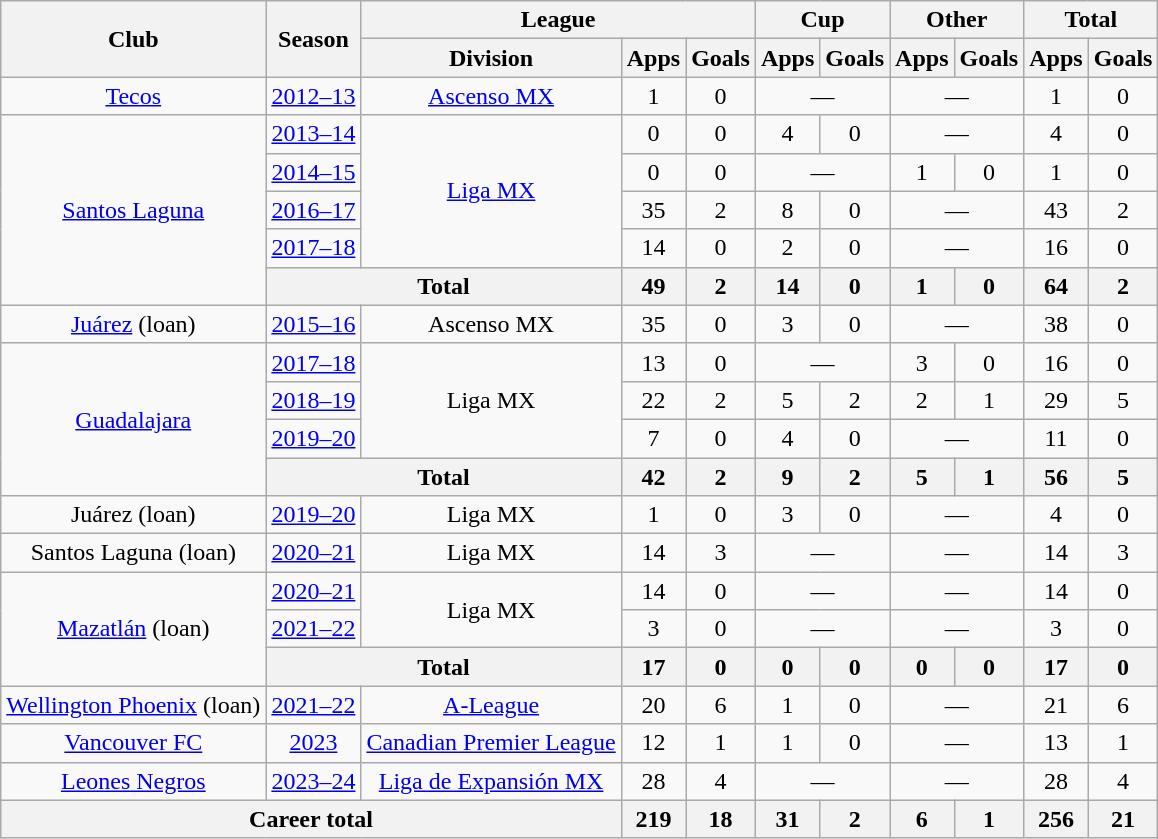<table class="wikitable", style="text-align:center">
<tr>
<th rowspan="2">Club</th>
<th rowspan="2">Season</th>
<th colspan="3">League</th>
<th colspan="2">Cup</th>
<th colspan="2">Other</th>
<th colspan="2">Total</th>
</tr>
<tr>
<th>Division</th>
<th>Apps</th>
<th>Goals</th>
<th>Apps</th>
<th>Goals</th>
<th>Apps</th>
<th>Goals</th>
<th>Apps</th>
<th>Goals</th>
</tr>
<tr>
<td><a href='#'>Tecos</a></td>
<td><a href='#'>2012–13</a></td>
<td><a href='#'>Ascenso MX</a></td>
<td>1</td>
<td>0</td>
<td colspan="2">—</td>
<td colspan="2">—</td>
<td>1</td>
<td>0</td>
</tr>
<tr>
<td rowspan="5"><a href='#'>Santos Laguna</a></td>
<td><a href='#'>2013–14</a></td>
<td rowspan="4"><a href='#'>Liga MX</a></td>
<td>0</td>
<td>0</td>
<td>4</td>
<td>0</td>
<td colspan="2">—</td>
<td>4</td>
<td>0</td>
</tr>
<tr>
<td><a href='#'>2014–15</a></td>
<td>0</td>
<td>0</td>
<td colspan="2">—</td>
<td>1</td>
<td>0</td>
<td>1</td>
<td>0</td>
</tr>
<tr>
<td><a href='#'>2016–17</a></td>
<td>35</td>
<td>2</td>
<td>8</td>
<td>0</td>
<td colspan="2">—</td>
<td>43</td>
<td>2</td>
</tr>
<tr>
<td><a href='#'>2017–18</a></td>
<td>14</td>
<td>0</td>
<td>2</td>
<td>0</td>
<td colspan="2">—</td>
<td>16</td>
<td>0</td>
</tr>
<tr>
<th colspan="2">Total</th>
<th>49</th>
<th>2</th>
<th>14</th>
<th>0</th>
<th>1</th>
<th>0</th>
<th>64</th>
<th>2</th>
</tr>
<tr>
<td><a href='#'>Juárez</a> (loan)</td>
<td><a href='#'>2015–16</a></td>
<td>Ascenso MX</td>
<td>35</td>
<td>0</td>
<td>3</td>
<td>0</td>
<td colspan="2">—</td>
<td>38</td>
<td>0</td>
</tr>
<tr>
<td rowspan="4"><a href='#'>Guadalajara</a></td>
<td><a href='#'>2017–18</a></td>
<td rowspan="3">Liga MX</td>
<td>13</td>
<td>0</td>
<td colspan="2">—</td>
<td>3</td>
<td>0</td>
<td>16</td>
<td>0</td>
</tr>
<tr>
<td><a href='#'>2018–19</a></td>
<td>22</td>
<td>2</td>
<td>5</td>
<td>2</td>
<td>2</td>
<td>1</td>
<td>29</td>
<td>5</td>
</tr>
<tr>
<td><a href='#'>2019–20</a></td>
<td>7</td>
<td>0</td>
<td>4</td>
<td>0</td>
<td colspan="2">—</td>
<td>11</td>
<td>0</td>
</tr>
<tr>
<th colspan="2">Total</th>
<th>42</th>
<th>2</th>
<th>9</th>
<th>2</th>
<th>5</th>
<th>1</th>
<th>56</th>
<th>5</th>
</tr>
<tr>
<td>Juárez (loan)</td>
<td><a href='#'>2019–20</a></td>
<td>Liga MX</td>
<td>1</td>
<td>0</td>
<td>3</td>
<td>0</td>
<td colspan="2">—</td>
<td>4</td>
<td>0</td>
</tr>
<tr>
<td>Santos Laguna (loan)</td>
<td><a href='#'>2020–21</a></td>
<td>Liga MX</td>
<td>14</td>
<td>3</td>
<td colspan="2">—</td>
<td colspan="2">—</td>
<td>14</td>
<td>3</td>
</tr>
<tr>
<td rowspan="3"><a href='#'>Mazatlán</a> (loan)</td>
<td><a href='#'>2020–21</a></td>
<td rowspan="2">Liga MX</td>
<td>14</td>
<td>0</td>
<td colspan="2">—</td>
<td colspan="2">—</td>
<td>14</td>
<td>0</td>
</tr>
<tr>
<td><a href='#'>2021–22</a></td>
<td>3</td>
<td>0</td>
<td colspan="2">—</td>
<td colspan="2">—</td>
<td>3</td>
<td>0</td>
</tr>
<tr>
<th colspan="2">Total</th>
<th>17</th>
<th>0</th>
<th>0</th>
<th>0</th>
<th>0</th>
<th>0</th>
<th>17</th>
<th>0</th>
</tr>
<tr>
<td><a href='#'>Wellington Phoenix</a> (loan)</td>
<td><a href='#'>2021–22</a></td>
<td><a href='#'>A-League</a></td>
<td>20</td>
<td>6</td>
<td>1</td>
<td>0</td>
<td colspan="2">—</td>
<td>21</td>
<td>6</td>
</tr>
<tr>
<td><a href='#'>Vancouver FC</a></td>
<td><a href='#'>2023</a></td>
<td><a href='#'>Canadian Premier League</a></td>
<td>12</td>
<td>1</td>
<td>1</td>
<td>0</td>
<td colspan="2">—</td>
<td>13</td>
<td>1</td>
</tr>
<tr>
<td><a href='#'>Leones Negros</a></td>
<td><a href='#'>2023–24</a></td>
<td><a href='#'>Liga de Expansión MX</a></td>
<td>28</td>
<td>4</td>
<td colspan="2">—</td>
<td colspan="2">—</td>
<td>28</td>
<td>4</td>
</tr>
<tr>
<th colspan="3">Career total</th>
<th>219</th>
<th>18</th>
<th>31</th>
<th>2</th>
<th>6</th>
<th>1</th>
<th>256</th>
<th>21</th>
</tr>
</table>
